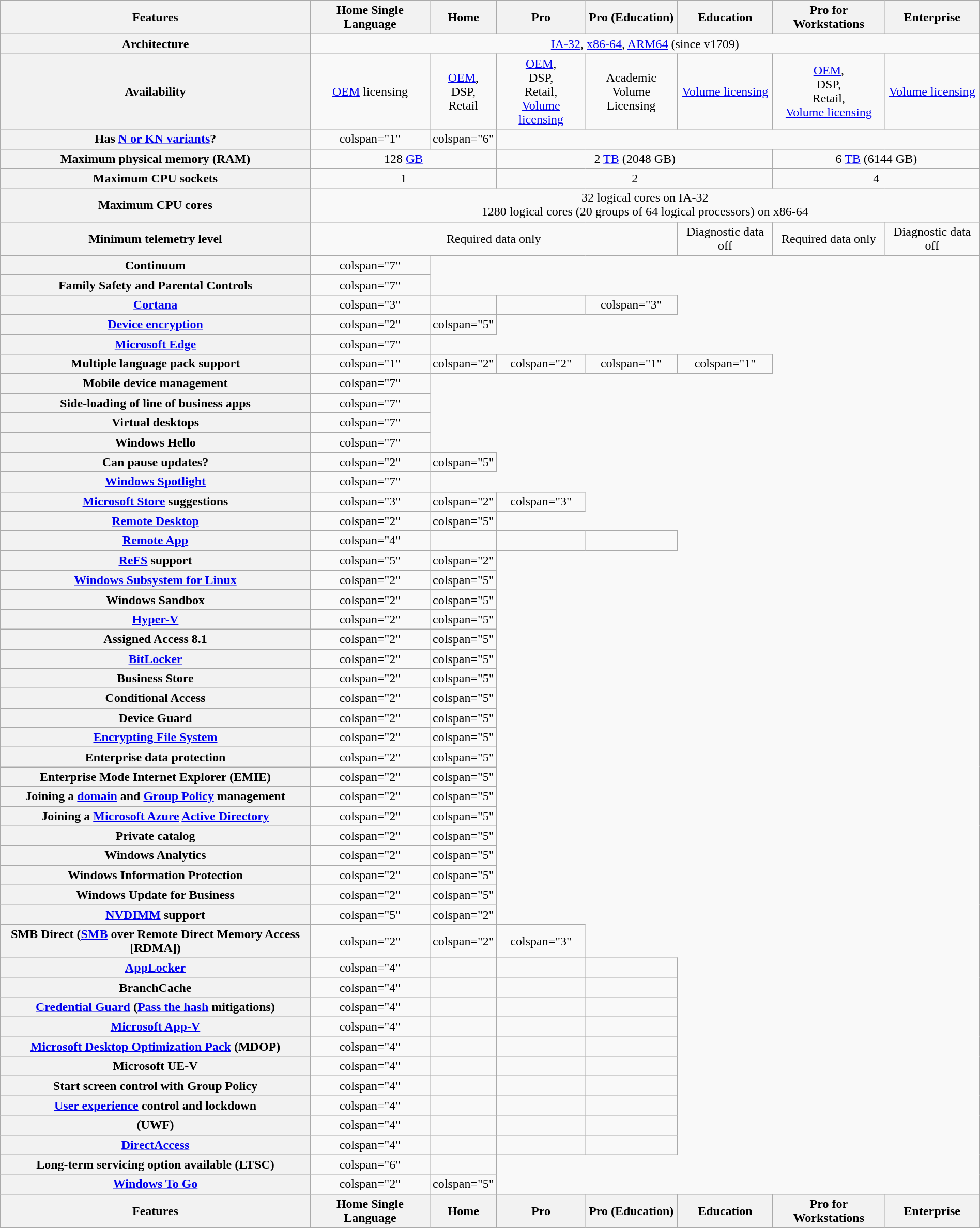<table class="wikitable plainrowheaders sticky-header" style="margin-left:auto; margin-right:auto; text-align:center;">
<tr>
<th scope="col">Features</th>
<th scope="col">Home Single Language</th>
<th scope="col">Home</th>
<th scope="col">Pro</th>
<th scope="col">Pro (Education)</th>
<th scope="col">Education</th>
<th scope="col">Pro for Workstations</th>
<th scope="col">Enterprise</th>
</tr>
<tr>
<th scope="row">Architecture</th>
<td colspan="7"><a href='#'>IA-32</a>, <a href='#'>x86-64</a>, <a href='#'>ARM64</a> (since v1709)</td>
</tr>
<tr>
<th scope="row">Availability</th>
<td><a href='#'>OEM</a> licensing</td>
<td><a href='#'>OEM</a>, <br>DSP, <br>Retail</td>
<td><a href='#'>OEM</a>, <br>DSP, <br>Retail, <br><a href='#'>Volume licensing</a></td>
<td>Academic<br>Volume Licensing</td>
<td><a href='#'>Volume licensing</a></td>
<td><a href='#'>OEM</a>, <br>DSP, <br>Retail, <br><a href='#'>Volume licensing</a></td>
<td><a href='#'>Volume licensing</a></td>
</tr>
<tr>
<th scope="row">Has <a href='#'>N or KN variants</a>?</th>
<td>colspan="1" </td>
<td>colspan="6" </td>
</tr>
<tr>
<th scope="row">Maximum physical memory (RAM)</th>
<td colspan="2">128 <a href='#'>GB</a></td>
<td colspan="3">2 <a href='#'>TB</a> (2048 GB)</td>
<td colspan="2">6 <a href='#'>TB</a> (6144 GB)</td>
</tr>
<tr>
<th scope="row">Maximum CPU sockets</th>
<td colspan="2">1</td>
<td colspan="3">2</td>
<td colspan="2">4</td>
</tr>
<tr>
<th scope="row">Maximum CPU cores</th>
<td colspan="7">32 logical cores on IA-32<br>1280 logical cores (20 groups of 64 logical processors) on x86-64</td>
</tr>
<tr>
<th scope="row">Minimum telemetry level</th>
<td colspan="4">Required data only</td>
<td>Diagnostic data off</td>
<td>Required data only</td>
<td>Diagnostic data off</td>
</tr>
<tr>
<th scope="row">Continuum </th>
<td>colspan="7" </td>
</tr>
<tr>
<th scope="row">Family Safety and Parental Controls</th>
<td>colspan="7" </td>
</tr>
<tr>
<th scope="row"><a href='#'>Cortana</a></th>
<td>colspan="3" </td>
<td></td>
<td></td>
<td>colspan="3" </td>
</tr>
<tr>
<th scope="row"><a href='#'>Device encryption</a></th>
<td>colspan="2" </td>
<td>colspan="5" </td>
</tr>
<tr>
<th scope="row"><a href='#'>Microsoft Edge</a></th>
<td>colspan="7" </td>
</tr>
<tr>
<th scope="row">Multiple language pack support</th>
<td>colspan="1"  </td>
<td>colspan="2" </td>
<td>colspan="2" </td>
<td>colspan="1" </td>
<td>colspan="1" </td>
</tr>
<tr>
<th scope="row">Mobile device management</th>
<td>colspan="7" </td>
</tr>
<tr>
<th scope="row">Side-loading of line of business apps</th>
<td>colspan="7" </td>
</tr>
<tr>
<th scope="row">Virtual desktops</th>
<td>colspan="7" </td>
</tr>
<tr>
<th scope="row">Windows Hello</th>
<td>colspan="7" </td>
</tr>
<tr>
<th scope="row">Can pause updates?</th>
<td>colspan="2" </td>
<td>colspan="5" </td>
</tr>
<tr>
<th scope="row"><a href='#'>Windows Spotlight</a></th>
<td>colspan="7" </td>
</tr>
<tr>
<th scope="row"><a href='#'>Microsoft Store</a> suggestions</th>
<td>colspan="3" </td>
<td>colspan="2"  </td>
<td>colspan="3" </td>
</tr>
<tr>
<th scope="row"><a href='#'>Remote Desktop</a></th>
<td>colspan="2" </td>
<td>colspan="5" </td>
</tr>
<tr>
<th scope="row"><a href='#'>Remote App</a></th>
<td>colspan="4" </td>
<td></td>
<td></td>
<td></td>
</tr>
<tr>
<th scope="row"><a href='#'>ReFS</a> support</th>
<td>colspan="5" </td>
<td>colspan="2" </td>
</tr>
<tr>
<th scope="row"><a href='#'>Windows Subsystem for Linux</a></th>
<td>colspan="2" </td>
<td>colspan="5"  </td>
</tr>
<tr>
<th scope="row">Windows Sandbox</th>
<td>colspan="2" </td>
<td>colspan="5" </td>
</tr>
<tr>
<th scope="row"><a href='#'>Hyper-V</a></th>
<td>colspan="2" </td>
<td>colspan="5" </td>
</tr>
<tr>
<th scope="row">Assigned Access 8.1</th>
<td>colspan="2" </td>
<td>colspan="5" </td>
</tr>
<tr>
<th scope="row"><a href='#'>BitLocker</a></th>
<td>colspan="2" </td>
<td>colspan="5" </td>
</tr>
<tr>
<th scope="row">Business Store</th>
<td>colspan="2" </td>
<td>colspan="5" </td>
</tr>
<tr>
<th scope="row">Conditional Access</th>
<td>colspan="2" </td>
<td>colspan="5" </td>
</tr>
<tr>
<th scope="row">Device Guard</th>
<td>colspan="2" </td>
<td>colspan="5" </td>
</tr>
<tr>
<th scope="row"><a href='#'>Encrypting File System</a></th>
<td>colspan="2" </td>
<td>colspan="5" </td>
</tr>
<tr>
<th scope="row">Enterprise data protection</th>
<td>colspan="2" </td>
<td>colspan="5" </td>
</tr>
<tr>
<th scope="row">Enterprise Mode Internet Explorer (EMIE)</th>
<td>colspan="2" </td>
<td>colspan="5" </td>
</tr>
<tr>
<th scope="row">Joining a <a href='#'>domain</a> and <a href='#'>Group Policy</a> management</th>
<td>colspan="2" </td>
<td>colspan="5" </td>
</tr>
<tr>
<th scope="row">Joining a <a href='#'>Microsoft Azure</a> <a href='#'>Active Directory</a></th>
<td>colspan="2" </td>
<td>colspan="5" </td>
</tr>
<tr>
<th scope="row">Private catalog</th>
<td>colspan="2" </td>
<td>colspan="5" </td>
</tr>
<tr>
<th scope="row">Windows Analytics</th>
<td>colspan="2" </td>
<td>colspan="5" </td>
</tr>
<tr>
<th scope="row">Windows Information Protection</th>
<td>colspan="2" </td>
<td>colspan="5" </td>
</tr>
<tr>
<th scope="row">Windows Update for Business</th>
<td>colspan="2" </td>
<td>colspan="5" </td>
</tr>
<tr>
<th scope="row"><a href='#'>NVDIMM</a> support</th>
<td>colspan="5" </td>
<td>colspan="2" </td>
</tr>
<tr>
<th scope="row">SMB Direct (<a href='#'>SMB</a> over Remote Direct Memory Access [RDMA])</th>
<td>colspan="2" </td>
<td>colspan="2" </td>
<td>colspan="3" </td>
</tr>
<tr>
<th scope="row"><a href='#'>AppLocker</a></th>
<td>colspan="4" </td>
<td></td>
<td></td>
<td></td>
</tr>
<tr>
<th scope="row">BranchCache</th>
<td>colspan="4" </td>
<td></td>
<td></td>
<td></td>
</tr>
<tr>
<th scope="row"><a href='#'>Credential Guard</a> (<a href='#'>Pass the hash</a> mitigations)</th>
<td>colspan="4" </td>
<td></td>
<td></td>
<td></td>
</tr>
<tr>
<th scope="row"><a href='#'>Microsoft App-V</a></th>
<td>colspan="4" </td>
<td></td>
<td></td>
<td></td>
</tr>
<tr>
<th scope="row"><a href='#'>Microsoft Desktop Optimization Pack</a> (MDOP)</th>
<td>colspan="4" </td>
<td></td>
<td></td>
<td></td>
</tr>
<tr>
<th scope="row">Microsoft UE-V</th>
<td>colspan="4" </td>
<td></td>
<td></td>
<td></td>
</tr>
<tr>
<th scope="row">Start screen control with Group Policy</th>
<td>colspan="4" </td>
<td></td>
<td></td>
<td></td>
</tr>
<tr>
<th scope="row"><a href='#'>User experience</a> control and lockdown</th>
<td>colspan="4" </td>
<td></td>
<td></td>
<td></td>
</tr>
<tr>
<th scope="row"> (UWF)</th>
<td>colspan="4" </td>
<td></td>
<td></td>
<td></td>
</tr>
<tr>
<th scope="row"><a href='#'>DirectAccess</a></th>
<td>colspan="4" </td>
<td></td>
<td></td>
<td></td>
</tr>
<tr>
<th scope="row">Long-term servicing option available (LTSC)</th>
<td>colspan="6" </td>
<td></td>
</tr>
<tr>
<th scope="row"><a href='#'>Windows To Go</a></th>
<td>colspan="2" </td>
<td>colspan="5" </td>
</tr>
<tr class="sort-bottom">
<th scope="col">Features</th>
<th scope="col">Home Single Language</th>
<th scope="col">Home</th>
<th scope="col">Pro</th>
<th scope="col">Pro (Education)</th>
<th scope="col">Education</th>
<th scope="col">Pro for Workstations</th>
<th scope="col">Enterprise</th>
</tr>
</table>
